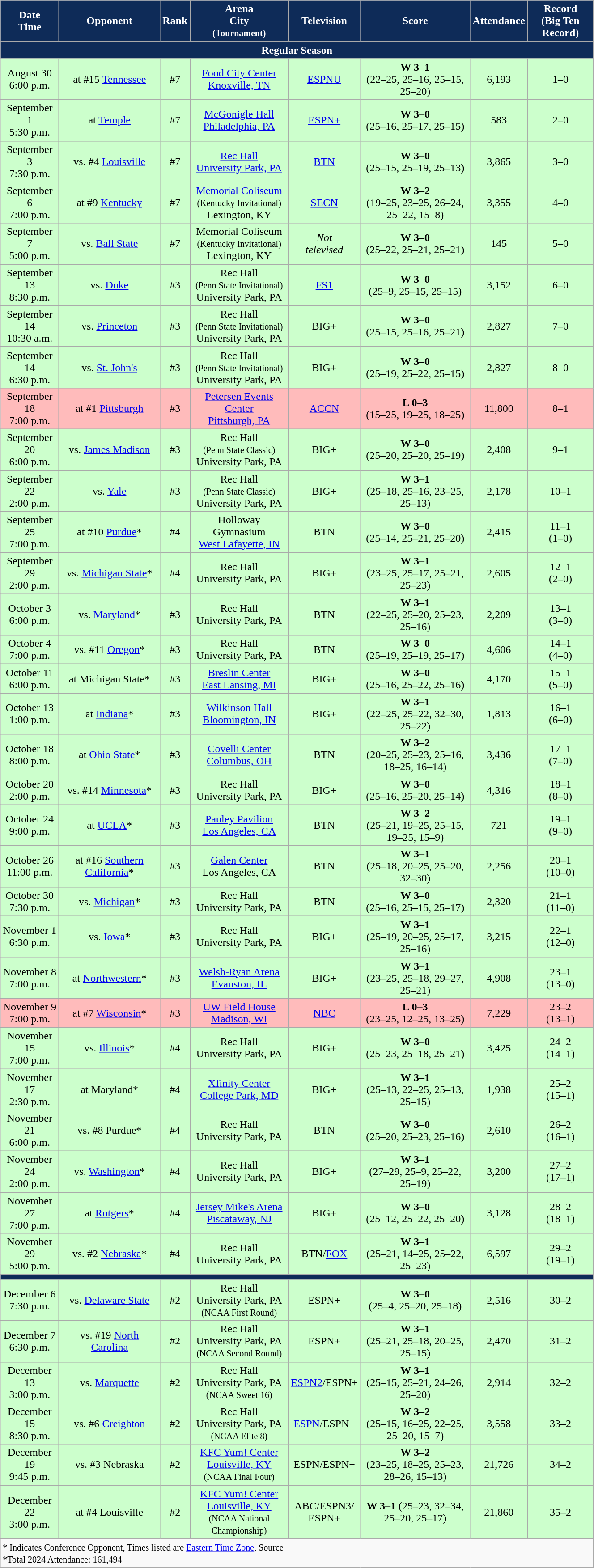<table class="wikitable" style="width:70%">
<tr>
<th style="background:#0E2B58; color:#FFFFFF;" scope="col">Date<br>Time</th>
<th style="background:#0E2B58; color:#FFFFFF;" scope="col">Opponent</th>
<th style="background:#0E2B58; color:#FFFFFF;" scope="col">Rank</th>
<th style="background:#0E2B58; color:#FFFFFF;" scope="col">Arena<br>City<br><small>(Tournament)</small></th>
<th style="background:#0E2B58; color:#FFFFFF;" scope="col">Television</th>
<th style="background:#0E2B58; color:#FFFFFF;" scope="col">Score</th>
<th style="background:#0E2B58; color:#FFFFFF;" scope="col">Attendance</th>
<th style="background:#0E2B58; color:#FFFFFF;" scope="col">Record<br>(Big Ten Record)</th>
</tr>
<tr align="center" style="background:#0E2B58; color:#FFFFFF;">
<td colspan="8"><strong>Regular Season</strong></td>
</tr>
<tr align="center" bgcolor=ccffcc>
<td>August 30<br>6:00 p.m.</td>
<td>at #15 <a href='#'>Tennessee</a></td>
<td>#7</td>
<td><a href='#'>Food City Center</a><br><a href='#'>Knoxville, TN</a><br></td>
<td><a href='#'>ESPNU</a></td>
<td><strong>W 3–1</strong><br>(22–25, 25–16, 25–15, 25–20)</td>
<td>6,193</td>
<td>1–0</td>
</tr>
<tr align="center" bgcolor=ccffcc>
<td>September 1<br>5:30 p.m.</td>
<td>at <a href='#'>Temple</a></td>
<td>#7</td>
<td><a href='#'>McGonigle Hall</a><br><a href='#'>Philadelphia, PA</a><br></td>
<td><a href='#'>ESPN+</a></td>
<td><strong>W 3–0</strong><br>(25–16, 25–17, 25–15)</td>
<td>583</td>
<td>2–0</td>
</tr>
<tr align="center" bgcolor=ccffcc>
<td>September 3<br>7:30 p.m.</td>
<td>vs. #4 <a href='#'>Louisville</a></td>
<td>#7</td>
<td><a href='#'>Rec Hall</a><br><a href='#'>University Park, PA</a></td>
<td><a href='#'>BTN</a></td>
<td><strong>W 3–0</strong><br>(25–15, 25–19, 25–13)</td>
<td>3,865</td>
<td>3–0</td>
</tr>
<tr align="center" bgcolor=ccffcc>
<td>September 6<br>7:00 p.m.</td>
<td>at #9 <a href='#'>Kentucky</a></td>
<td>#7</td>
<td><a href='#'>Memorial Coliseum</a><br><small>(Kentucky Invitational)</small><br>Lexington, KY</td>
<td><a href='#'>SECN</a></td>
<td><strong>W 3–2</strong><br>(19–25, 23–25, 26–24, 25–22, 15–8)</td>
<td>3,355</td>
<td>4–0</td>
</tr>
<tr align="center" bgcolor=ccffcc>
<td>September 7<br>5:00 p.m.</td>
<td>vs. <a href='#'>Ball State</a></td>
<td>#7</td>
<td>Memorial Coliseum <small><br>(Kentucky Invitational)</small><br>Lexington, KY</td>
<td><em>Not<br> televised</em></td>
<td><strong>W 3–0</strong><br>(25–22, 25–21, 25–21)</td>
<td>145</td>
<td>5–0</td>
</tr>
<tr align="center" bgcolor=ccffcc>
<td>September 13<br>8:30 p.m.</td>
<td>vs. <a href='#'>Duke</a></td>
<td>#3</td>
<td>Rec Hall<small><br>(Penn State Invitational)</small><br>University Park, PA</td>
<td><a href='#'>FS1</a></td>
<td><strong>W 3–0</strong><br>(25–9, 25–15, 25–15)</td>
<td>3,152</td>
<td>6–0</td>
</tr>
<tr align="center" bgcolor=ccffcc>
<td>September 14<br>10:30 a.m.</td>
<td>vs. <a href='#'>Princeton</a></td>
<td>#3</td>
<td>Rec Hall<small><br>(Penn State Invitational)</small><br>University Park, PA</td>
<td>BIG+</td>
<td><strong>W 3–0</strong><br>(25–15, 25–16, 25–21)</td>
<td>2,827</td>
<td>7–0</td>
</tr>
<tr align="center" bgcolor=ccffcc>
<td>September 14<br>6:30 p.m.</td>
<td>vs. <a href='#'>St. John's</a></td>
<td>#3</td>
<td>Rec Hall<small><br>(Penn State Invitational)</small><br>University Park, PA</td>
<td>BIG+</td>
<td><strong>W 3–0</strong><br>(25–19, 25–22, 25–15)</td>
<td>2,827</td>
<td>8–0</td>
</tr>
<tr align="center" bgcolor=ffbbbb>
<td>September 18<br>7:00 p.m.</td>
<td>at #1 <a href='#'>Pittsburgh</a></td>
<td>#3</td>
<td><a href='#'>Petersen Events Center</a><br><a href='#'>Pittsburgh, PA</a></td>
<td><a href='#'>ACCN</a></td>
<td><strong>L 0–3</strong><br>(15–25, 19–25, 18–25)</td>
<td>11,800</td>
<td>8–1</td>
</tr>
<tr align="center" bgcolor=ccffcc>
<td>September 20<br>6:00 p.m.</td>
<td>vs. <a href='#'>James Madison</a></td>
<td>#3</td>
<td>Rec Hall<small><br>(Penn State Classic)</small><br>University Park, PA</td>
<td>BIG+</td>
<td><strong>W 3–0</strong><br>(25–20, 25–20, 25–19)</td>
<td>2,408</td>
<td>9–1</td>
</tr>
<tr align="center" bgcolor=ccffcc>
<td>September 22<br>2:00 p.m.</td>
<td>vs. <a href='#'>Yale</a></td>
<td>#3</td>
<td>Rec Hall<small><br>(Penn State Classic)</small><br>University Park, PA</td>
<td>BIG+</td>
<td><strong>W 3–1</strong><br>(25–18, 25–16, 23–25, 25–13)</td>
<td>2,178</td>
<td>10–1</td>
</tr>
<tr align="center" bgcolor=ccffcc>
<td>September 25<br>7:00 p.m.</td>
<td>at #10 <a href='#'>Purdue</a>*</td>
<td>#4</td>
<td>Holloway Gymnasium<br><a href='#'>West Lafayette, IN</a></td>
<td>BTN</td>
<td><strong>W 3–0</strong><br>(25–14, 25–21, 25–20)</td>
<td>2,415</td>
<td>11–1<br>(1–0)</td>
</tr>
<tr align="center" bgcolor=ccffcc>
<td>September 29<br>2:00 p.m.</td>
<td>vs. <a href='#'>Michigan State</a>*</td>
<td>#4</td>
<td>Rec Hall<br>University Park, PA</td>
<td>BIG+</td>
<td><strong>W 3–1</strong><br>(23–25, 25–17, 25–21, 25–23)</td>
<td>2,605</td>
<td>12–1<br>(2–0)</td>
</tr>
<tr align="center" bgcolor=ccffcc>
<td>October 3<br>6:00 p.m.</td>
<td>vs. <a href='#'>Maryland</a>*</td>
<td>#3</td>
<td>Rec Hall<br>University Park, PA</td>
<td>BTN</td>
<td><strong>W 3–1</strong><br>(22–25, 25–20, 25–23, 25–16)</td>
<td>2,209</td>
<td>13–1<br>(3–0)</td>
</tr>
<tr align="center" bgcolor=ccffcc>
<td>October 4<br>7:00 p.m.</td>
<td>vs. #11 <a href='#'>Oregon</a>*</td>
<td>#3</td>
<td>Rec Hall<br>University Park, PA</td>
<td>BTN</td>
<td><strong>W 3–0</strong><br>(25–19, 25–19, 25–17)</td>
<td>4,606</td>
<td>14–1<br>(4–0)</td>
</tr>
<tr align="center" bgcolor=ccffcc>
<td>October 11<br>6:00 p.m.</td>
<td>at Michigan State*</td>
<td>#3</td>
<td><a href='#'>Breslin Center</a><br><a href='#'>East Lansing, MI</a></td>
<td>BIG+</td>
<td><strong>W 3–0</strong><br>(25–16, 25–22, 25–16)</td>
<td>4,170</td>
<td>15–1<br>(5–0)</td>
</tr>
<tr align="center" bgcolor=ccffcc>
<td>October 13<br>1:00 p.m.</td>
<td>at <a href='#'>Indiana</a>*</td>
<td>#3</td>
<td><a href='#'>Wilkinson Hall</a><br><a href='#'>Bloomington, IN</a></td>
<td>BIG+</td>
<td><strong>W 3–1</strong><br>(22–25, 25–22, 32–30, 25–22)</td>
<td>1,813</td>
<td>16–1<br>(6–0)</td>
</tr>
<tr align="center" bgcolor=ccffcc>
<td>October 18<br>8:00 p.m.</td>
<td>at <a href='#'>Ohio State</a>*</td>
<td>#3</td>
<td><a href='#'>Covelli Center</a><br><a href='#'>Columbus, OH</a></td>
<td>BTN</td>
<td><strong>W 3–2</strong><br>(20–25, 25–23, 25–16, 18–25, 16–14)</td>
<td>3,436</td>
<td>17–1<br>(7–0)</td>
</tr>
<tr align="center" bgcolor=ccffcc>
<td>October 20<br>2:00 p.m.</td>
<td>vs. #14 <a href='#'>Minnesota</a>*</td>
<td>#3</td>
<td>Rec Hall<br>University Park, PA</td>
<td>BIG+</td>
<td><strong>W 3–0</strong><br>(25–16, 25–20, 25–14)</td>
<td>4,316</td>
<td>18–1<br>(8–0)</td>
</tr>
<tr align="center" bgcolor=ccffcc>
<td>October 24<br>9:00 p.m.</td>
<td>at <a href='#'>UCLA</a>*</td>
<td>#3</td>
<td><a href='#'>Pauley Pavilion</a><br><a href='#'>Los Angeles, CA</a></td>
<td>BTN</td>
<td><strong>W 3–2</strong><br>(25–21, 19–25, 25–15, 19–25, 15–9)</td>
<td>721</td>
<td>19–1<br>(9–0)</td>
</tr>
<tr align="center" bgcolor=ccffcc>
<td>October 26<br>11:00 p.m.</td>
<td>at #16 <a href='#'>Southern California</a>*</td>
<td>#3</td>
<td><a href='#'>Galen Center</a><br>Los Angeles, CA</td>
<td>BTN</td>
<td><strong>W 3–1</strong><br>(25–18, 20–25, 25–20, 32–30)</td>
<td>2,256</td>
<td>20–1<br>(10–0)</td>
</tr>
<tr align="center" bgcolor=ccffcc>
<td>October 30<br>7:30 p.m.</td>
<td>vs. <a href='#'>Michigan</a>*</td>
<td>#3</td>
<td>Rec Hall<br>University Park, PA</td>
<td>BTN</td>
<td><strong>W 3–0</strong><br>(25–16, 25–15, 25–17)</td>
<td>2,320</td>
<td>21–1<br>(11–0)</td>
</tr>
<tr align="center" bgcolor=ccffcc>
<td>November 1<br>6:30 p.m.</td>
<td>vs. <a href='#'>Iowa</a>*</td>
<td>#3</td>
<td>Rec Hall<br>University Park, PA</td>
<td>BIG+</td>
<td><strong>W 3–1</strong><br>(25–19, 20–25, 25–17, 25–16)</td>
<td>3,215</td>
<td>22–1<br>(12–0)</td>
</tr>
<tr align="center" bgcolor=ccffcc>
<td>November 8<br>7:00 p.m.</td>
<td>at <a href='#'>Northwestern</a>*</td>
<td>#3</td>
<td><a href='#'>Welsh-Ryan Arena</a><br><a href='#'>Evanston, IL</a></td>
<td>BIG+</td>
<td><strong>W 3–1</strong><br>(23–25, 25–18, 29–27, 25–21)</td>
<td>4,908</td>
<td>23–1<br>(13–0)</td>
</tr>
<tr align="center" bgcolor=ffbbbb>
<td>November 9<br>7:00 p.m.</td>
<td>at #7 <a href='#'>Wisconsin</a>*</td>
<td>#3</td>
<td><a href='#'>UW Field House</a><br><a href='#'>Madison, WI</a></td>
<td><a href='#'>NBC</a></td>
<td><strong>L 0–3</strong><br>(23–25, 12–25, 13–25)</td>
<td>7,229</td>
<td>23–2<br>(13–1)</td>
</tr>
<tr align="center" bgcolor=ccffcc>
<td>November 15<br>7:00 p.m.</td>
<td>vs. <a href='#'>Illinois</a>*</td>
<td>#4</td>
<td>Rec Hall<br>University Park, PA</td>
<td>BIG+</td>
<td><strong>W 3–0</strong><br>(25–23, 25–18, 25–21)</td>
<td>3,425</td>
<td>24–2<br>(14–1)</td>
</tr>
<tr align="center" bgcolor=ccffcc>
<td>November 17<br>2:30 p.m.</td>
<td>at Maryland*</td>
<td>#4</td>
<td><a href='#'>Xfinity Center</a><br><a href='#'>College Park, MD</a></td>
<td>BIG+</td>
<td><strong>W 3–1</strong><br>(25–13, 22–25, 25–13, 25–15)</td>
<td>1,938</td>
<td>25–2<br>(15–1)</td>
</tr>
<tr align="center" bgcolor=ccffcc>
<td>November 21<br>6:00 p.m.</td>
<td>vs. #8 Purdue*</td>
<td>#4</td>
<td>Rec Hall<br>University Park, PA</td>
<td>BTN</td>
<td><strong>W 3–0</strong><br>(25–20, 25–23, 25–16)</td>
<td>2,610</td>
<td>26–2<br>(16–1)</td>
</tr>
<tr align="center" bgcolor=ccffcc>
<td>November 24<br>2:00 p.m.</td>
<td>vs. <a href='#'>Washington</a>*</td>
<td>#4</td>
<td>Rec Hall<br>University Park, PA</td>
<td>BIG+</td>
<td><strong>W 3–1</strong><br>(27–29, 25–9, 25–22, 25–19)</td>
<td>3,200</td>
<td>27–2<br>(17–1)</td>
</tr>
<tr align="center" bgcolor=ccffcc>
<td>November 27<br>7:00 p.m.</td>
<td>at <a href='#'>Rutgers</a>*</td>
<td>#4</td>
<td><a href='#'>Jersey Mike's Arena</a> <br><a href='#'>Piscataway, NJ</a></td>
<td>BIG+</td>
<td><strong>W 3–0</strong><br>(25–12, 25–22, 25–20)</td>
<td>3,128</td>
<td>28–2<br>(18–1)</td>
</tr>
<tr align="center" bgcolor=ccffcc>
<td>November 29<br>5:00 p.m.</td>
<td>vs. #2 <a href='#'>Nebraska</a>*</td>
<td>#4</td>
<td>Rec Hall<br>University Park, PA</td>
<td>BTN/<a href='#'>FOX</a></td>
<td><strong>W 3–1</strong><br>(25–21, 14–25, 25–22, 25–23)</td>
<td>6,597</td>
<td>29–2<br>(19–1)</td>
</tr>
<tr align="center" bgcolor="#0E2B58">
<td colspan="8"><strong><a href='#'></a></strong></td>
</tr>
<tr align="center" bgcolor=ccffcc>
<td>December 6<br>7:30 p.m.</td>
<td>vs. <a href='#'>Delaware State</a></td>
<td>#2</td>
<td>Rec Hall<br>University Park, PA<br><small>(NCAA First Round)</small></td>
<td>ESPN+</td>
<td><strong>W 3–0</strong><br>(25–4, 25–20, 25–18)</td>
<td>2,516</td>
<td>30–2</td>
</tr>
<tr align="center" bgcolor=ccffcc>
<td>December 7<br>6:30 p.m.</td>
<td>vs. #19 <a href='#'>North Carolina</a></td>
<td>#2</td>
<td>Rec Hall<br>University Park, PA<br><small>(NCAA Second Round)</small></td>
<td>ESPN+</td>
<td><strong>W 3–1</strong><br>(25–21, 25–18, 20–25, 25–15)</td>
<td>2,470</td>
<td>31–2</td>
</tr>
<tr align="center" bgcolor=ccffcc>
<td>December 13<br>3:00 p.m.</td>
<td>vs. <a href='#'>Marquette</a></td>
<td>#2</td>
<td>Rec Hall<br>University Park, PA<br><small>(NCAA Sweet 16)</small></td>
<td><a href='#'>ESPN2</a>/ESPN+</td>
<td><strong>W 3–1</strong><br>(25–15, 25–21, 24–26, 25–20)</td>
<td>2,914</td>
<td>32–2</td>
</tr>
<tr align="center" bgcolor=ccffcc>
<td>December 15<br>8:30 p.m.</td>
<td>vs. #6 <a href='#'>Creighton</a></td>
<td>#2</td>
<td>Rec Hall<br>University Park, PA<br><small>(NCAA Elite 8)</small></td>
<td><a href='#'>ESPN</a>/ESPN+</td>
<td><strong>W 3–2</strong><br>(25–15, 16–25, 22–25, 25–20, 15–7)</td>
<td>3,558</td>
<td>33–2</td>
</tr>
<tr align="center" bgcolor=ccffcc>
<td>December 19<br>9:45 p.m.</td>
<td>vs. #3 Nebraska</td>
<td>#2</td>
<td><a href='#'>KFC Yum! Center</a><br><a href='#'>Louisville, KY</a><br><small>(NCAA Final Four)</small></td>
<td>ESPN/ESPN+</td>
<td><strong>W 3–2</strong><br>(23–25, 18–25, 25–23, 28–26, 15–13)</td>
<td>21,726</td>
<td>34–2</td>
</tr>
<tr align="center" bgcolor=ccffcc>
<td>December 22<br>3:00 p.m.</td>
<td>at #4 Louisville</td>
<td>#2</td>
<td><a href='#'>KFC Yum! Center</a><br><a href='#'>Louisville, KY</a><br><small>(NCAA National Championship)</small></td>
<td>ABC/ESPN3/<br>ESPN+</td>
<td><strong>W 3–1</strong> (25–23, 32–34, 25–20, 25–17)</td>
<td>21,860</td>
<td>35–2</td>
</tr>
<tr>
<td colspan="8"><small> * Indicates Conference Opponent, Times listed are <a href='#'>Eastern Time Zone</a>, Source</small><small><br>*Total 2024 Attendance: 161</small><small>,</small><small>494</small></td>
</tr>
</table>
